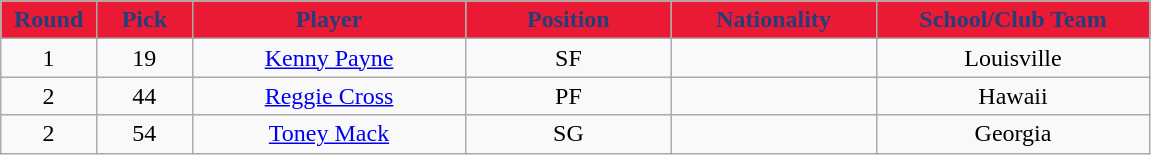<table class="wikitable sortable sortable">
<tr>
<th style="background:#EB1A34;color:#243D7B;" width="7%">Round</th>
<th style="background:#EB1A34;color:#243D7B;" width="7%">Pick</th>
<th style="background:#EB1A34;color:#243D7B;" width="20%">Player</th>
<th style="background:#EB1A34;color:#243D7B;" width="15%">Position</th>
<th style="background:#EB1A34;color:#243D7B;" width="15%">Nationality</th>
<th style="background:#EB1A34;color:#243D7B;" width="20%">School/Club Team</th>
</tr>
<tr style="text-align: center">
<td>1</td>
<td>19</td>
<td><a href='#'>Kenny Payne</a></td>
<td>SF</td>
<td></td>
<td>Louisville</td>
</tr>
<tr style="text-align: center">
<td>2</td>
<td>44</td>
<td><a href='#'>Reggie Cross</a></td>
<td>PF</td>
<td></td>
<td>Hawaii</td>
</tr>
<tr style="text-align: center">
<td>2</td>
<td>54</td>
<td><a href='#'>Toney Mack</a></td>
<td>SG</td>
<td></td>
<td>Georgia</td>
</tr>
</table>
